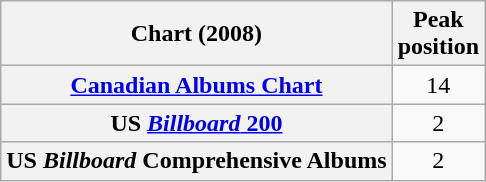<table class="wikitable sortable plainrowheaders">
<tr>
<th>Chart (2008)</th>
<th>Peak<br>position</th>
</tr>
<tr>
<th scope="row"><a href='#'>Canadian Albums Chart</a></th>
<td style="text-align:center;">14</td>
</tr>
<tr>
<th scope="row">US <a href='#'><em>Billboard</em> 200</a></th>
<td style="text-align:center;">2</td>
</tr>
<tr>
<th scope="row">US <em>Billboard</em> Comprehensive Albums</th>
<td style="text-align:center;">2</td>
</tr>
</table>
